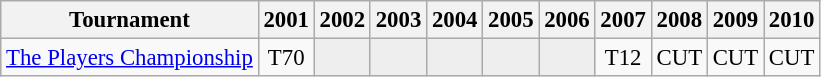<table class="wikitable" style="font-size:95%;text-align:center;">
<tr>
<th>Tournament</th>
<th>2001</th>
<th>2002</th>
<th>2003</th>
<th>2004</th>
<th>2005</th>
<th>2006</th>
<th>2007</th>
<th>2008</th>
<th>2009</th>
<th>2010</th>
</tr>
<tr>
<td align=left><a href='#'>The Players Championship</a></td>
<td>T70</td>
<td style="background:#eeeeee;"></td>
<td style="background:#eeeeee;"></td>
<td style="background:#eeeeee;"></td>
<td style="background:#eeeeee;"></td>
<td style="background:#eeeeee;"></td>
<td>T12</td>
<td>CUT</td>
<td>CUT</td>
<td>CUT</td>
</tr>
</table>
